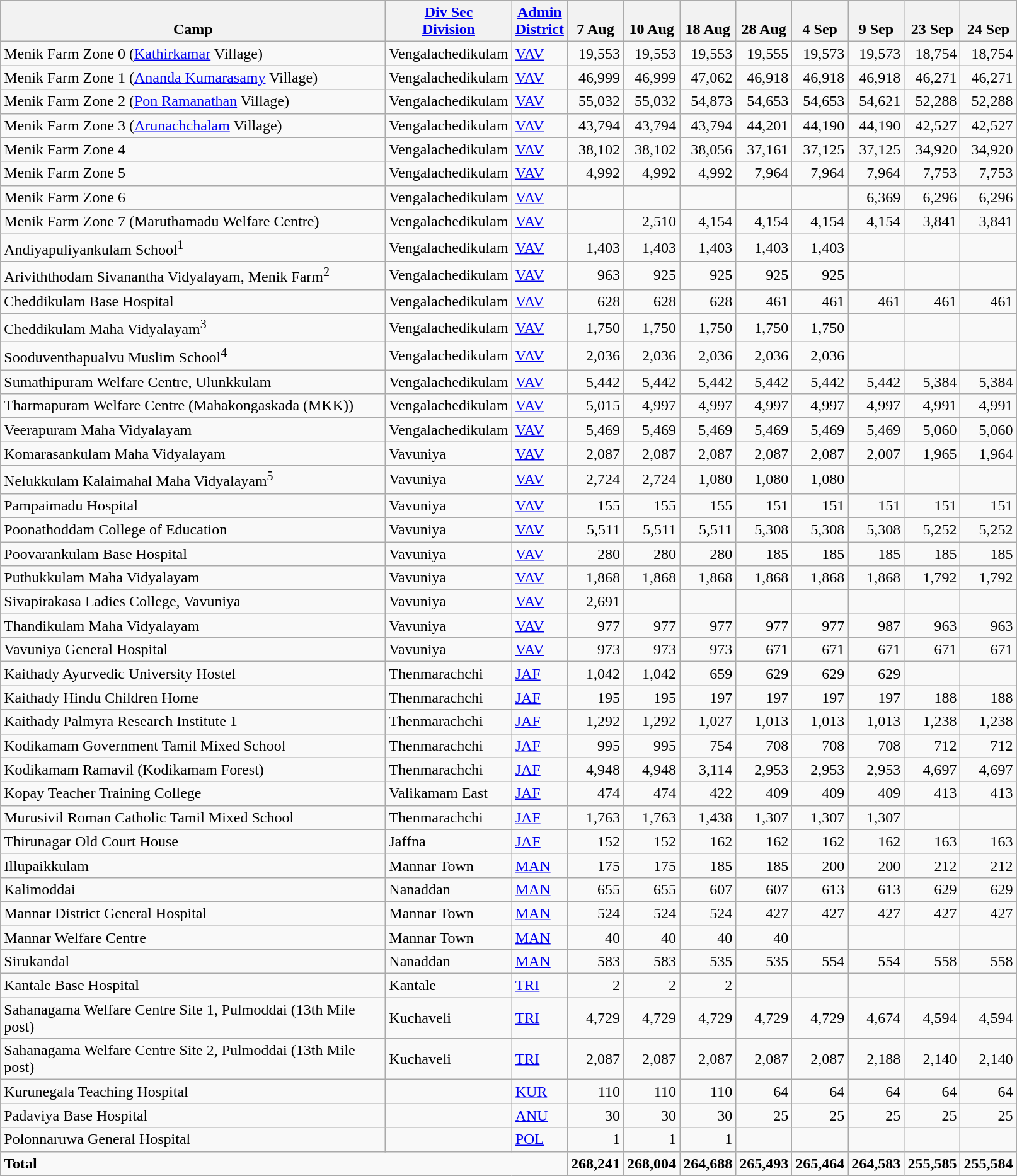<table class="wikitable sortable" border="1" style="text-align:right;">
<tr>
<th valign=bottom width="400">Camp<br></th>
<th valign=bottom width="100"><a href='#'>Div Sec<br>Division</a><br></th>
<th valign=bottom width="10"><a href='#'>Admin<br>District</a><br></th>
<th valign=bottom width="50">7 Aug<br></th>
<th valign=bottom width="50">10 Aug<br></th>
<th valign=bottom width="50">18 Aug<br></th>
<th valign=bottom width="50">28 Aug<br></th>
<th valign=bottom width="50">4 Sep<br></th>
<th valign=bottom width="50">9 Sep<br></th>
<th valign=bottom width="50">23 Sep<br></th>
<th valign=bottom width="50">24 Sep<br></th>
</tr>
<tr>
<td align=left>Menik Farm Zone 0 (<a href='#'>Kathirkamar</a> Village)</td>
<td align=left>Vengalachedikulam</td>
<td align=left><a href='#'>VAV</a></td>
<td>19,553</td>
<td>19,553</td>
<td>19,553</td>
<td>19,555</td>
<td>19,573</td>
<td>19,573</td>
<td>18,754</td>
<td>18,754</td>
</tr>
<tr>
<td align=left>Menik Farm Zone 1 (<a href='#'>Ananda Kumarasamy</a> Village)</td>
<td align=left>Vengalachedikulam</td>
<td align=left><a href='#'>VAV</a></td>
<td>46,999</td>
<td>46,999</td>
<td>47,062</td>
<td>46,918</td>
<td>46,918</td>
<td>46,918</td>
<td>46,271</td>
<td>46,271</td>
</tr>
<tr>
<td align=left>Menik Farm Zone 2 (<a href='#'>Pon Ramanathan</a> Village)</td>
<td align=left>Vengalachedikulam</td>
<td align=left><a href='#'>VAV</a></td>
<td>55,032</td>
<td>55,032</td>
<td>54,873</td>
<td>54,653</td>
<td>54,653</td>
<td>54,621</td>
<td>52,288</td>
<td>52,288</td>
</tr>
<tr>
<td align=left>Menik Farm Zone 3 (<a href='#'>Arunachchalam</a> Village)</td>
<td align=left>Vengalachedikulam</td>
<td align=left><a href='#'>VAV</a></td>
<td>43,794</td>
<td>43,794</td>
<td>43,794</td>
<td>44,201</td>
<td>44,190</td>
<td>44,190</td>
<td>42,527</td>
<td>42,527</td>
</tr>
<tr>
<td align=left>Menik Farm Zone 4</td>
<td align=left>Vengalachedikulam</td>
<td align=left><a href='#'>VAV</a></td>
<td>38,102</td>
<td>38,102</td>
<td>38,056</td>
<td>37,161</td>
<td>37,125</td>
<td>37,125</td>
<td>34,920</td>
<td>34,920</td>
</tr>
<tr>
<td align=left>Menik Farm Zone 5</td>
<td align=left>Vengalachedikulam</td>
<td align=left><a href='#'>VAV</a></td>
<td>4,992</td>
<td>4,992</td>
<td>4,992</td>
<td>7,964</td>
<td>7,964</td>
<td>7,964</td>
<td>7,753</td>
<td>7,753</td>
</tr>
<tr>
<td align=left>Menik Farm Zone 6</td>
<td align=left>Vengalachedikulam</td>
<td align=left><a href='#'>VAV</a></td>
<td></td>
<td></td>
<td></td>
<td></td>
<td></td>
<td>6,369</td>
<td>6,296</td>
<td>6,296</td>
</tr>
<tr>
<td align=left>Menik Farm Zone 7 (Maruthamadu Welfare Centre)</td>
<td align=left>Vengalachedikulam</td>
<td align=left><a href='#'>VAV</a></td>
<td></td>
<td>2,510</td>
<td>4,154</td>
<td>4,154</td>
<td>4,154</td>
<td>4,154</td>
<td>3,841</td>
<td>3,841</td>
</tr>
<tr>
<td align=left>Andiyapuliyankulam School<sup>1</sup></td>
<td align=left>Vengalachedikulam</td>
<td align=left><a href='#'>VAV</a></td>
<td>1,403</td>
<td>1,403</td>
<td>1,403</td>
<td>1,403</td>
<td>1,403</td>
<td></td>
<td></td>
<td></td>
</tr>
<tr>
<td align=left>Ariviththodam Sivanantha Vidyalayam, Menik Farm<sup>2</sup></td>
<td align=left>Vengalachedikulam</td>
<td align=left><a href='#'>VAV</a></td>
<td>963</td>
<td>925</td>
<td>925</td>
<td>925</td>
<td>925</td>
<td></td>
<td></td>
<td></td>
</tr>
<tr>
<td align=left>Cheddikulam Base Hospital</td>
<td align=left>Vengalachedikulam</td>
<td align=left><a href='#'>VAV</a></td>
<td>628</td>
<td>628</td>
<td>628</td>
<td>461</td>
<td>461</td>
<td>461</td>
<td>461</td>
<td>461</td>
</tr>
<tr>
<td align=left>Cheddikulam Maha Vidyalayam<sup>3</sup></td>
<td align=left>Vengalachedikulam</td>
<td align=left><a href='#'>VAV</a></td>
<td>1,750</td>
<td>1,750</td>
<td>1,750</td>
<td>1,750</td>
<td>1,750</td>
<td></td>
<td></td>
<td></td>
</tr>
<tr>
<td align=left>Sooduventhapualvu Muslim School<sup>4</sup></td>
<td align=left>Vengalachedikulam</td>
<td align=left><a href='#'>VAV</a></td>
<td>2,036</td>
<td>2,036</td>
<td>2,036</td>
<td>2,036</td>
<td>2,036</td>
<td></td>
<td></td>
<td></td>
</tr>
<tr>
<td align=left>Sumathipuram Welfare Centre, Ulunkkulam</td>
<td align=left>Vengalachedikulam</td>
<td align=left><a href='#'>VAV</a></td>
<td>5,442</td>
<td>5,442</td>
<td>5,442</td>
<td>5,442</td>
<td>5,442</td>
<td>5,442</td>
<td>5,384</td>
<td>5,384</td>
</tr>
<tr>
<td align=left>Tharmapuram Welfare Centre (Mahakongaskada (MKK))</td>
<td align=left>Vengalachedikulam</td>
<td align=left><a href='#'>VAV</a></td>
<td>5,015</td>
<td>4,997</td>
<td>4,997</td>
<td>4,997</td>
<td>4,997</td>
<td>4,997</td>
<td>4,991</td>
<td>4,991</td>
</tr>
<tr>
<td align=left>Veerapuram Maha Vidyalayam</td>
<td align=left>Vengalachedikulam</td>
<td align=left><a href='#'>VAV</a></td>
<td>5,469</td>
<td>5,469</td>
<td>5,469</td>
<td>5,469</td>
<td>5,469</td>
<td>5,469</td>
<td>5,060</td>
<td>5,060</td>
</tr>
<tr>
<td align=left>Komarasankulam Maha Vidyalayam</td>
<td align=left>Vavuniya</td>
<td align=left><a href='#'>VAV</a></td>
<td>2,087</td>
<td>2,087</td>
<td>2,087</td>
<td>2,087</td>
<td>2,087</td>
<td>2,007</td>
<td>1,965</td>
<td>1,964</td>
</tr>
<tr>
<td align=left>Nelukkulam Kalaimahal Maha Vidyalayam<sup>5</sup></td>
<td align=left>Vavuniya</td>
<td align=left><a href='#'>VAV</a></td>
<td>2,724</td>
<td>2,724</td>
<td>1,080</td>
<td>1,080</td>
<td>1,080</td>
<td></td>
<td></td>
<td></td>
</tr>
<tr>
<td align=left>Pampaimadu Hospital</td>
<td align=left>Vavuniya</td>
<td align=left><a href='#'>VAV</a></td>
<td>155</td>
<td>155</td>
<td>155</td>
<td>151</td>
<td>151</td>
<td>151</td>
<td>151</td>
<td>151</td>
</tr>
<tr>
<td align=left>Poonathoddam College of Education</td>
<td align=left>Vavuniya</td>
<td align=left><a href='#'>VAV</a></td>
<td>5,511</td>
<td>5,511</td>
<td>5,511</td>
<td>5,308</td>
<td>5,308</td>
<td>5,308</td>
<td>5,252</td>
<td>5,252</td>
</tr>
<tr>
<td align=left>Poovarankulam Base Hospital</td>
<td align=left>Vavuniya</td>
<td align=left><a href='#'>VAV</a></td>
<td>280</td>
<td>280</td>
<td>280</td>
<td>185</td>
<td>185</td>
<td>185</td>
<td>185</td>
<td>185</td>
</tr>
<tr>
<td align=left>Puthukkulam Maha Vidyalayam</td>
<td align=left>Vavuniya</td>
<td align=left><a href='#'>VAV</a></td>
<td>1,868</td>
<td>1,868</td>
<td>1,868</td>
<td>1,868</td>
<td>1,868</td>
<td>1,868</td>
<td>1,792</td>
<td>1,792</td>
</tr>
<tr>
<td align=left>Sivapirakasa Ladies College, Vavuniya</td>
<td align=left>Vavuniya</td>
<td align=left><a href='#'>VAV</a></td>
<td>2,691</td>
<td></td>
<td></td>
<td></td>
<td></td>
<td></td>
<td></td>
<td></td>
</tr>
<tr>
<td align=left>Thandikulam Maha Vidyalayam</td>
<td align=left>Vavuniya</td>
<td align=left><a href='#'>VAV</a></td>
<td>977</td>
<td>977</td>
<td>977</td>
<td>977</td>
<td>977</td>
<td>987</td>
<td>963</td>
<td>963</td>
</tr>
<tr>
<td align=left>Vavuniya General Hospital</td>
<td align=left>Vavuniya</td>
<td align=left><a href='#'>VAV</a></td>
<td>973</td>
<td>973</td>
<td>973</td>
<td>671</td>
<td>671</td>
<td>671</td>
<td>671</td>
<td>671</td>
</tr>
<tr>
<td align=left>Kaithady Ayurvedic University Hostel</td>
<td align=left>Thenmarachchi</td>
<td align=left><a href='#'>JAF</a></td>
<td>1,042</td>
<td>1,042</td>
<td>659</td>
<td>629</td>
<td>629</td>
<td>629</td>
<td></td>
<td></td>
</tr>
<tr>
<td align=left>Kaithady Hindu Children Home</td>
<td align=left>Thenmarachchi</td>
<td align=left><a href='#'>JAF</a></td>
<td>195</td>
<td>195</td>
<td>197</td>
<td>197</td>
<td>197</td>
<td>197</td>
<td>188</td>
<td>188</td>
</tr>
<tr>
<td align=left>Kaithady Palmyra Research Institute 1</td>
<td align=left>Thenmarachchi</td>
<td align=left><a href='#'>JAF</a></td>
<td>1,292</td>
<td>1,292</td>
<td>1,027</td>
<td>1,013</td>
<td>1,013</td>
<td>1,013</td>
<td>1,238</td>
<td>1,238</td>
</tr>
<tr>
<td align=left>Kodikamam Government Tamil Mixed School</td>
<td align=left>Thenmarachchi</td>
<td align=left><a href='#'>JAF</a></td>
<td>995</td>
<td>995</td>
<td>754</td>
<td>708</td>
<td>708</td>
<td>708</td>
<td>712</td>
<td>712</td>
</tr>
<tr>
<td align=left>Kodikamam Ramavil (Kodikamam Forest)</td>
<td align=left>Thenmarachchi</td>
<td align=left><a href='#'>JAF</a></td>
<td>4,948</td>
<td>4,948</td>
<td>3,114</td>
<td>2,953</td>
<td>2,953</td>
<td>2,953</td>
<td>4,697</td>
<td>4,697</td>
</tr>
<tr>
<td align=left>Kopay Teacher Training College</td>
<td align=left>Valikamam East</td>
<td align=left><a href='#'>JAF</a></td>
<td>474</td>
<td>474</td>
<td>422</td>
<td>409</td>
<td>409</td>
<td>409</td>
<td>413</td>
<td>413</td>
</tr>
<tr>
<td align=left>Murusivil Roman Catholic Tamil Mixed School</td>
<td align=left>Thenmarachchi</td>
<td align=left><a href='#'>JAF</a></td>
<td>1,763</td>
<td>1,763</td>
<td>1,438</td>
<td>1,307</td>
<td>1,307</td>
<td>1,307</td>
<td></td>
<td></td>
</tr>
<tr>
<td align=left>Thirunagar Old Court House</td>
<td align=left>Jaffna</td>
<td align=left><a href='#'>JAF</a></td>
<td>152</td>
<td>152</td>
<td>162</td>
<td>162</td>
<td>162</td>
<td>162</td>
<td>163</td>
<td>163</td>
</tr>
<tr>
<td align=left>Illupaikkulam</td>
<td align=left>Mannar Town</td>
<td align=left><a href='#'>MAN</a></td>
<td>175</td>
<td>175</td>
<td>185</td>
<td>185</td>
<td>200</td>
<td>200</td>
<td>212</td>
<td>212</td>
</tr>
<tr>
<td align=left>Kalimoddai</td>
<td align=left>Nanaddan</td>
<td align=left><a href='#'>MAN</a></td>
<td>655</td>
<td>655</td>
<td>607</td>
<td>607</td>
<td>613</td>
<td>613</td>
<td>629</td>
<td>629</td>
</tr>
<tr>
<td align=left>Mannar District General Hospital</td>
<td align=left>Mannar Town</td>
<td align=left><a href='#'>MAN</a></td>
<td>524</td>
<td>524</td>
<td>524</td>
<td>427</td>
<td>427</td>
<td>427</td>
<td>427</td>
<td>427</td>
</tr>
<tr>
<td align=left>Mannar Welfare Centre</td>
<td align=left>Mannar Town</td>
<td align=left><a href='#'>MAN</a></td>
<td>40</td>
<td>40</td>
<td>40</td>
<td>40</td>
<td></td>
<td></td>
<td></td>
<td></td>
</tr>
<tr>
<td align=left>Sirukandal</td>
<td align=left>Nanaddan</td>
<td align=left><a href='#'>MAN</a></td>
<td>583</td>
<td>583</td>
<td>535</td>
<td>535</td>
<td>554</td>
<td>554</td>
<td>558</td>
<td>558</td>
</tr>
<tr>
<td align=left>Kantale Base Hospital</td>
<td align=left>Kantale</td>
<td align=left><a href='#'>TRI</a></td>
<td>2</td>
<td>2</td>
<td>2</td>
<td></td>
<td></td>
<td></td>
<td></td>
<td></td>
</tr>
<tr>
<td align=left>Sahanagama Welfare Centre Site 1, Pulmoddai (13th Mile post)</td>
<td align=left>Kuchaveli</td>
<td align=left><a href='#'>TRI</a></td>
<td>4,729</td>
<td>4,729</td>
<td>4,729</td>
<td>4,729</td>
<td>4,729</td>
<td>4,674</td>
<td>4,594</td>
<td>4,594</td>
</tr>
<tr>
<td align=left>Sahanagama Welfare Centre Site 2, Pulmoddai (13th Mile post)</td>
<td align=left>Kuchaveli</td>
<td align=left><a href='#'>TRI</a></td>
<td>2,087</td>
<td>2,087</td>
<td>2,087</td>
<td>2,087</td>
<td>2,087</td>
<td>2,188</td>
<td>2,140</td>
<td>2,140</td>
</tr>
<tr>
<td align=left>Kurunegala Teaching Hospital</td>
<td></td>
<td align=left><a href='#'>KUR</a></td>
<td>110</td>
<td>110</td>
<td>110</td>
<td>64</td>
<td>64</td>
<td>64</td>
<td>64</td>
<td>64</td>
</tr>
<tr>
<td align=left>Padaviya Base Hospital</td>
<td></td>
<td align=left><a href='#'>ANU</a></td>
<td>30</td>
<td>30</td>
<td>30</td>
<td>25</td>
<td>25</td>
<td>25</td>
<td>25</td>
<td>25</td>
</tr>
<tr>
<td align=left>Polonnaruwa General Hospital</td>
<td></td>
<td align=left><a href='#'>POL</a></td>
<td>1</td>
<td>1</td>
<td>1</td>
<td></td>
<td></td>
<td></td>
<td></td>
<td></td>
</tr>
<tr>
<td align=left colspan=3><strong>Total</strong></td>
<td><strong>268,241</strong></td>
<td><strong>268,004</strong></td>
<td><strong>264,688</strong></td>
<td><strong>265,493</strong></td>
<td><strong>265,464</strong></td>
<td><strong>264,583</strong></td>
<td><strong>255,585</strong></td>
<td><strong>255,584</strong></td>
</tr>
</table>
